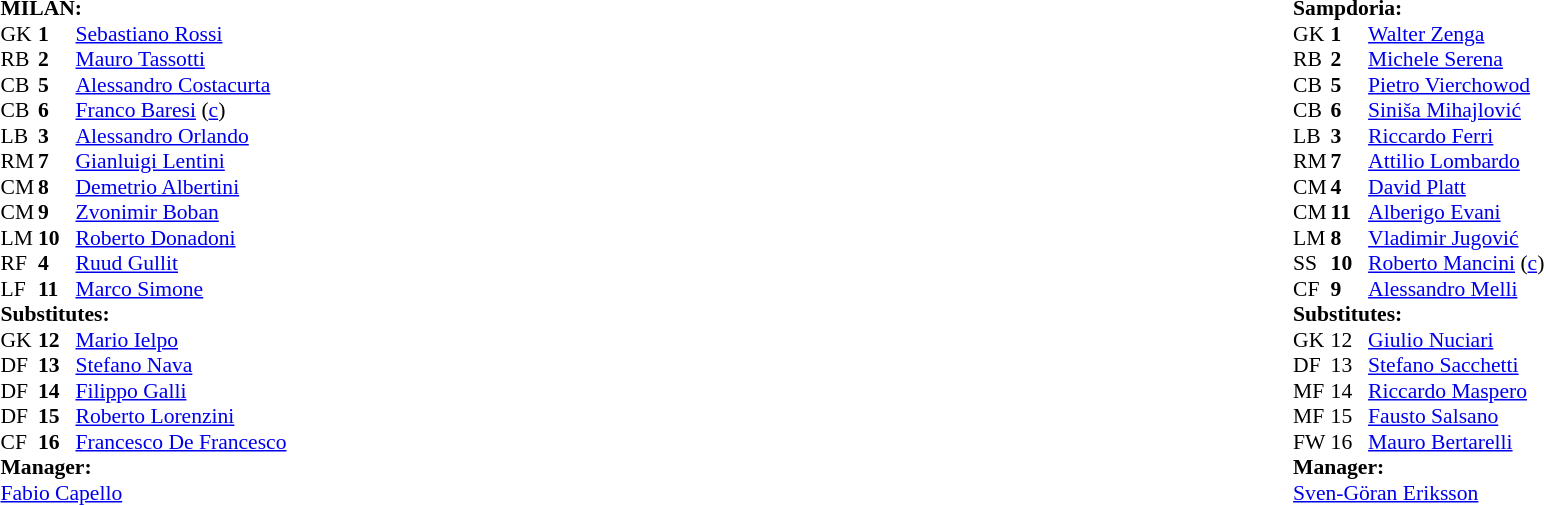<table width="100%">
<tr>
<td valign="top" width="50%"><br><table style="font-size:90%" cellspacing="0" cellpadding="0">
<tr>
<td colspan=4><strong>MILAN:</strong></td>
</tr>
<tr>
<th width=25></th>
<th width=25></th>
</tr>
<tr>
<td>GK</td>
<td><strong>1</strong></td>
<td> <a href='#'>Sebastiano Rossi</a></td>
</tr>
<tr>
<td>RB</td>
<td><strong>2</strong></td>
<td> <a href='#'>Mauro Tassotti</a></td>
<td></td>
<td></td>
</tr>
<tr>
<td>CB</td>
<td><strong>5</strong></td>
<td> <a href='#'>Alessandro Costacurta</a></td>
</tr>
<tr>
<td>CB</td>
<td><strong>6</strong></td>
<td> <a href='#'>Franco Baresi</a> (<a href='#'>c</a>)</td>
</tr>
<tr>
<td>LB</td>
<td><strong>3</strong></td>
<td> <a href='#'>Alessandro Orlando</a></td>
</tr>
<tr>
<td>RM</td>
<td><strong>7</strong></td>
<td> <a href='#'>Gianluigi Lentini</a></td>
<td></td>
<td></td>
</tr>
<tr>
<td>CM</td>
<td><strong>8</strong></td>
<td> <a href='#'>Demetrio Albertini</a></td>
</tr>
<tr>
<td>CM</td>
<td><strong>9</strong></td>
<td> <a href='#'>Zvonimir Boban</a></td>
</tr>
<tr>
<td>LM</td>
<td><strong>10</strong></td>
<td> <a href='#'>Roberto Donadoni</a></td>
</tr>
<tr>
<td>RF</td>
<td><strong>4</strong></td>
<td> <a href='#'>Ruud Gullit</a></td>
</tr>
<tr>
<td>LF</td>
<td><strong>11</strong></td>
<td> <a href='#'>Marco Simone</a></td>
</tr>
<tr>
<td colspan=3><strong>Substitutes:</strong></td>
</tr>
<tr>
<td>GK</td>
<td><strong>12</strong></td>
<td> <a href='#'>Mario Ielpo</a></td>
</tr>
<tr>
<td>DF</td>
<td><strong>13</strong></td>
<td> <a href='#'>Stefano Nava</a></td>
<td></td>
<td></td>
</tr>
<tr>
<td>DF</td>
<td><strong>14</strong></td>
<td> <a href='#'>Filippo Galli</a></td>
</tr>
<tr>
<td>DF</td>
<td><strong>15</strong></td>
<td> <a href='#'>Roberto Lorenzini</a></td>
<td></td>
<td></td>
</tr>
<tr>
<td>CF</td>
<td><strong>16</strong></td>
<td> <a href='#'>Francesco De Francesco</a></td>
</tr>
<tr>
<td colspan=3><strong>Manager:</strong></td>
</tr>
<tr>
<td colspan=4> <a href='#'>Fabio Capello</a></td>
</tr>
</table>
</td>
<td valign="top"></td>
<td valign="top" width="50%"><br><table style="font-size: 90%" cellspacing="0" cellpadding="0" align=center>
<tr>
<td colspan="4"><strong>Sampdoria:</strong></td>
</tr>
<tr>
<th width=25></th>
<th width=25></th>
</tr>
<tr>
<td>GK</td>
<td><strong>1</strong></td>
<td> <a href='#'>Walter Zenga</a></td>
</tr>
<tr>
<td>RB</td>
<td><strong>2</strong></td>
<td> <a href='#'>Michele Serena</a></td>
<td></td>
<td></td>
</tr>
<tr>
<td>CB</td>
<td><strong>5</strong></td>
<td> <a href='#'>Pietro Vierchowod</a></td>
</tr>
<tr>
<td>CB</td>
<td><strong>6</strong></td>
<td> <a href='#'>Siniša Mihajlović</a></td>
</tr>
<tr>
<td>LB</td>
<td><strong>3</strong></td>
<td> <a href='#'>Riccardo Ferri</a></td>
</tr>
<tr>
<td>RM</td>
<td><strong>7</strong></td>
<td> <a href='#'>Attilio Lombardo</a></td>
</tr>
<tr>
<td>CM</td>
<td><strong>4</strong></td>
<td> <a href='#'>David Platt</a></td>
</tr>
<tr>
<td>CM</td>
<td><strong>11</strong></td>
<td> <a href='#'>Alberigo Evani</a></td>
</tr>
<tr>
<td>LM</td>
<td><strong>8</strong></td>
<td> <a href='#'>Vladimir Jugović</a></td>
</tr>
<tr>
<td>SS</td>
<td><strong>10</strong></td>
<td> <a href='#'>Roberto Mancini</a> (<a href='#'>c</a>)</td>
</tr>
<tr>
<td>CF</td>
<td><strong>9</strong></td>
<td> <a href='#'>Alessandro Melli</a></td>
<td></td>
<td></td>
</tr>
<tr>
<td colspan=3><strong>Substitutes:</strong></td>
</tr>
<tr>
<td>GK</td>
<td>12</td>
<td> <a href='#'>Giulio Nuciari</a></td>
</tr>
<tr>
<td>DF</td>
<td>13</td>
<td> <a href='#'>Stefano Sacchetti</a></td>
<td></td>
<td></td>
</tr>
<tr>
<td>MF</td>
<td>14</td>
<td> <a href='#'>Riccardo Maspero</a></td>
</tr>
<tr>
<td>MF</td>
<td>15</td>
<td> <a href='#'>Fausto Salsano</a></td>
</tr>
<tr>
<td>FW</td>
<td>16</td>
<td> <a href='#'>Mauro Bertarelli</a></td>
<td></td>
<td></td>
</tr>
<tr>
<td colspan=3><strong>Manager:</strong></td>
</tr>
<tr>
<td colspan=4> <a href='#'>Sven-Göran Eriksson</a></td>
</tr>
</table>
</td>
</tr>
</table>
